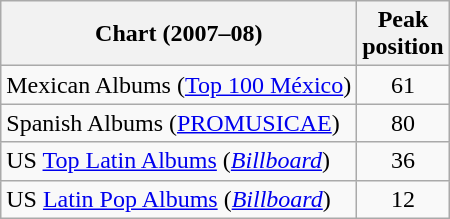<table class="wikitable">
<tr>
<th align="left">Chart (2007–08)</th>
<th align="left">Peak<br>position</th>
</tr>
<tr>
<td align="left">Mexican Albums (<a href='#'>Top 100 México</a>)</td>
<td style="text-align:center;">61</td>
</tr>
<tr>
<td align="left">Spanish Albums (<a href='#'>PROMUSICAE</a>)</td>
<td style="text-align:center;">80</td>
</tr>
<tr>
<td align="left">US <a href='#'>Top Latin Albums</a> (<a href='#'><em>Billboard</em></a>)</td>
<td style="text-align:center;">36</td>
</tr>
<tr>
<td align="left">US <a href='#'>Latin Pop Albums</a> (<a href='#'><em>Billboard</em></a>)</td>
<td style="text-align:center;">12</td>
</tr>
</table>
